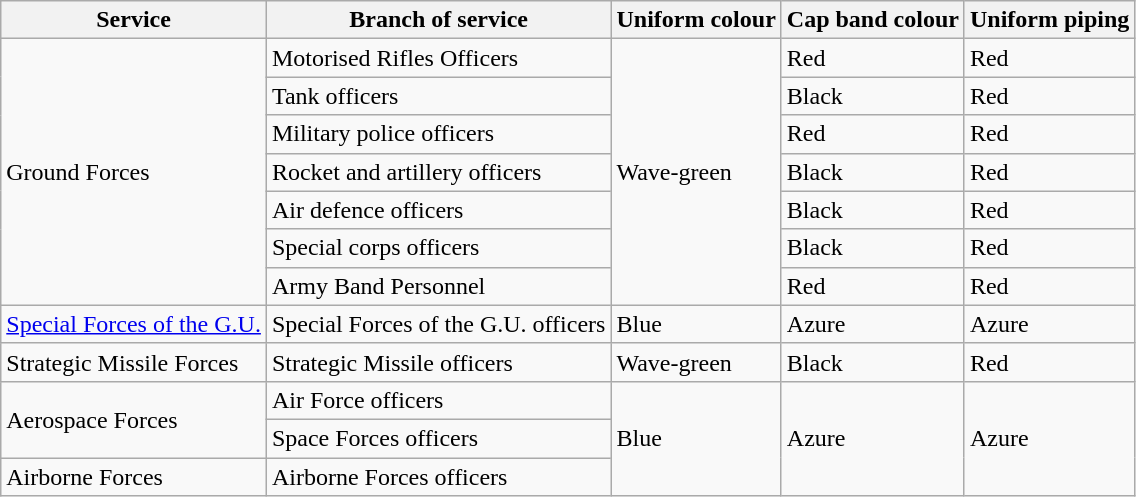<table class="wikitable sortable">
<tr>
<th>Service</th>
<th>Branch of service</th>
<th>Uniform colour</th>
<th>Cap band colour</th>
<th>Uniform piping</th>
</tr>
<tr>
<td rowspan="7">Ground Forces</td>
<td>Motorised Rifles Officers</td>
<td rowspan="7">Wave-green</td>
<td>Red</td>
<td>Red</td>
</tr>
<tr>
<td>Tank officers</td>
<td>Black</td>
<td>Red</td>
</tr>
<tr>
<td>Military police officers</td>
<td>Red</td>
<td>Red</td>
</tr>
<tr>
<td>Rocket and artillery officers</td>
<td>Black</td>
<td>Red</td>
</tr>
<tr>
<td>Air defence officers</td>
<td>Black</td>
<td>Red</td>
</tr>
<tr>
<td>Special corps officers</td>
<td>Black</td>
<td>Red</td>
</tr>
<tr>
<td>Army Band Personnel</td>
<td>Red</td>
<td>Red</td>
</tr>
<tr>
<td><a href='#'>Special Forces of the G.U.</a></td>
<td>Special Forces of the G.U. officers</td>
<td>Blue</td>
<td>Azure</td>
<td>Azure</td>
</tr>
<tr>
<td>Strategic Missile Forces</td>
<td>Strategic Missile officers</td>
<td>Wave-green</td>
<td>Black</td>
<td>Red</td>
</tr>
<tr>
<td rowspan="2">Aerospace Forces</td>
<td>Air Force officers</td>
<td rowspan="3">Blue</td>
<td rowspan="3">Azure</td>
<td rowspan="3">Azure</td>
</tr>
<tr>
<td>Space Forces officers</td>
</tr>
<tr>
<td>Airborne Forces</td>
<td>Airborne Forces officers</td>
</tr>
</table>
